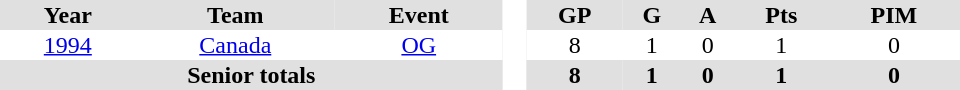<table border="0" cellpadding="1" cellspacing="0" style="text-align:center; width:40em">
<tr ALIGN="center" bgcolor="#e0e0e0">
<th>Year</th>
<th>Team</th>
<th>Event</th>
<th rowspan="99" bgcolor="#ffffff"> </th>
<th>GP</th>
<th>G</th>
<th>A</th>
<th>Pts</th>
<th>PIM</th>
</tr>
<tr>
<td><a href='#'>1994</a></td>
<td><a href='#'>Canada</a></td>
<td><a href='#'>OG</a></td>
<td>8</td>
<td>1</td>
<td>0</td>
<td>1</td>
<td>0</td>
</tr>
<tr bgcolor="#e0e0e0">
<th colspan="3">Senior totals</th>
<th>8</th>
<th>1</th>
<th>0</th>
<th>1</th>
<th>0</th>
</tr>
</table>
